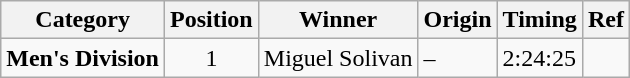<table class="wikitable">
<tr>
<th>Category</th>
<th>Position</th>
<th>Winner</th>
<th>Origin</th>
<th>Timing</th>
<th>Ref</th>
</tr>
<tr>
<td><strong>Men's Division</strong></td>
<td style="text-align:center;">1</td>
<td>Miguel Solivan</td>
<td>–</td>
<td>2:24:25</td>
<td></td>
</tr>
</table>
